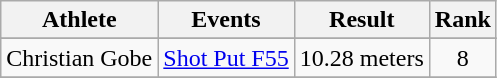<table class="wikitable">
<tr>
<th>Athlete</th>
<th>Events</th>
<th>Result</th>
<th>Rank</th>
</tr>
<tr>
</tr>
<tr>
<td>Christian Gobe</td>
<td><a href='#'>Shot Put F55</a></td>
<td align="center">10.28 meters</td>
<td align="center">8</td>
</tr>
<tr>
</tr>
</table>
